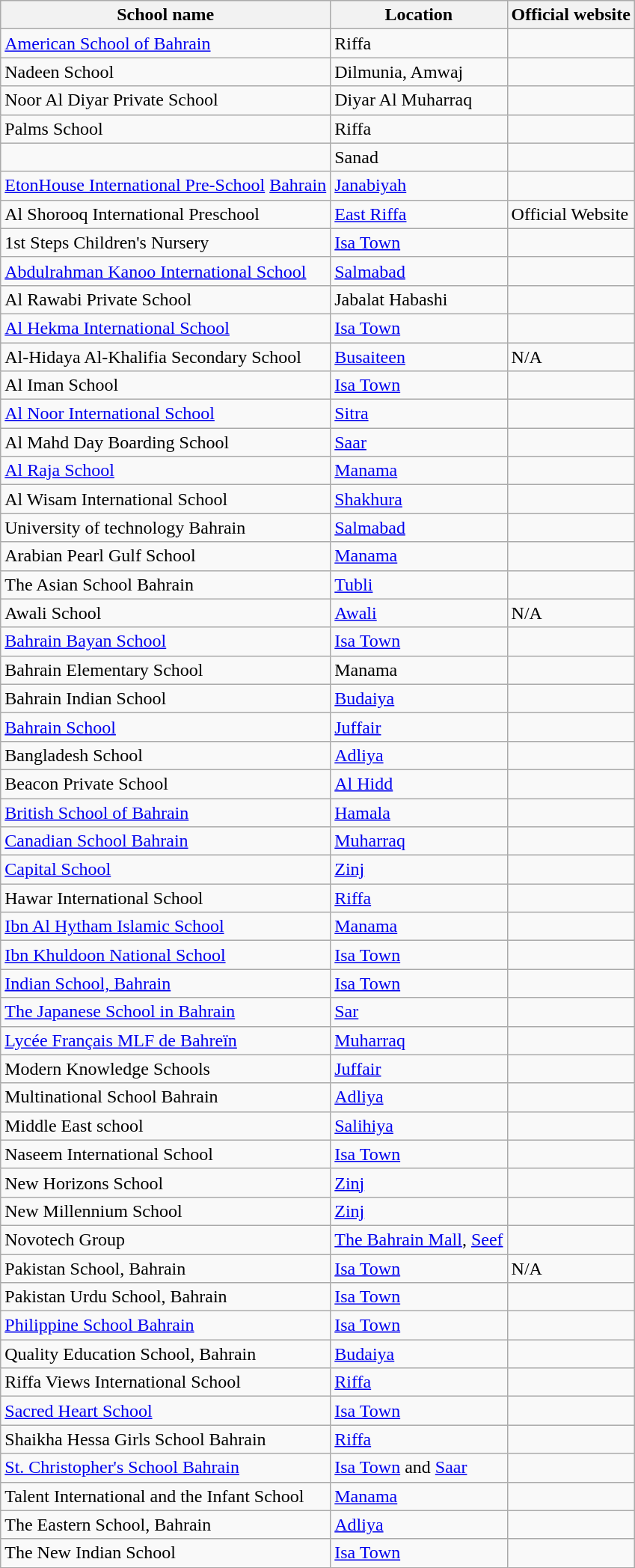<table class="wikitable">
<tr>
<th>School name</th>
<th>Location</th>
<th>Official website</th>
</tr>
<tr>
<td><a href='#'>American School of Bahrain</a></td>
<td>Riffa</td>
<td></td>
</tr>
<tr>
<td>Nadeen School</td>
<td>Dilmunia, Amwaj</td>
<td></td>
</tr>
<tr>
<td>Noor Al Diyar Private School</td>
<td>Diyar Al Muharraq</td>
<td></td>
</tr>
<tr>
<td>Palms School</td>
<td>Riffa</td>
<td></td>
</tr>
<tr>
<td></td>
<td>Sanad</td>
<td></td>
</tr>
<tr>
<td><a href='#'>EtonHouse International Pre-School</a> <a href='#'>Bahrain</a></td>
<td><a href='#'>Janabiyah</a></td>
<td></td>
</tr>
<tr>
<td>Al Shorooq International Preschool</td>
<td><a href='#'>East Riffa</a></td>
<td>Official Website</td>
</tr>
<tr>
<td>1st Steps Children's Nursery</td>
<td><a href='#'>Isa Town</a></td>
<td></td>
</tr>
<tr>
<td><a href='#'>Abdulrahman Kanoo International School</a></td>
<td><a href='#'>Salmabad</a></td>
<td></td>
</tr>
<tr>
<td>Al Rawabi Private School</td>
<td>Jabalat Habashi</td>
<td></td>
</tr>
<tr>
<td><a href='#'>Al Hekma International School</a></td>
<td><a href='#'>Isa Town</a></td>
<td></td>
</tr>
<tr>
<td>Al-Hidaya Al-Khalifia Secondary School</td>
<td><a href='#'>Busaiteen</a></td>
<td>N/A</td>
</tr>
<tr>
<td>Al Iman School</td>
<td><a href='#'>Isa Town</a></td>
<td></td>
</tr>
<tr>
<td><a href='#'>Al Noor International School</a></td>
<td><a href='#'>Sitra</a></td>
<td></td>
</tr>
<tr>
<td>Al Mahd Day Boarding School</td>
<td><a href='#'>Saar</a></td>
<td></td>
</tr>
<tr>
<td><a href='#'>Al Raja School</a></td>
<td><a href='#'>Manama</a></td>
<td></td>
</tr>
<tr>
<td>Al Wisam International School</td>
<td><a href='#'>Shakhura</a></td>
<td></td>
</tr>
<tr>
<td>University of technology Bahrain</td>
<td><a href='#'>Salmabad</a></td>
<td></td>
</tr>
<tr>
<td>Arabian Pearl Gulf School</td>
<td><a href='#'>Manama</a></td>
<td></td>
</tr>
<tr>
<td>The Asian School Bahrain</td>
<td><a href='#'>Tubli</a></td>
<td></td>
</tr>
<tr>
<td>Awali School</td>
<td><a href='#'>Awali</a></td>
<td>N/A</td>
</tr>
<tr>
<td><a href='#'>Bahrain Bayan School</a></td>
<td><a href='#'>Isa Town</a></td>
<td></td>
</tr>
<tr>
<td>Bahrain Elementary School</td>
<td>Manama</td>
<td></td>
</tr>
<tr>
<td>Bahrain Indian School</td>
<td><a href='#'>Budaiya</a></td>
<td></td>
</tr>
<tr>
<td><a href='#'>Bahrain School</a></td>
<td><a href='#'>Juffair</a></td>
<td></td>
</tr>
<tr>
<td>Bangladesh School</td>
<td><a href='#'>Adliya</a></td>
<td></td>
</tr>
<tr>
<td>Beacon Private School</td>
<td><a href='#'>Al Hidd</a></td>
<td></td>
</tr>
<tr>
<td><a href='#'>British School of Bahrain</a></td>
<td><a href='#'>Hamala</a></td>
<td></td>
</tr>
<tr>
<td><a href='#'>Canadian School Bahrain</a></td>
<td><a href='#'>Muharraq</a></td>
<td></td>
</tr>
<tr>
<td><a href='#'>Capital School</a></td>
<td><a href='#'>Zinj</a></td>
<td></td>
</tr>
<tr>
<td>Hawar International School</td>
<td><a href='#'>Riffa</a></td>
<td></td>
</tr>
<tr>
<td><a href='#'>Ibn Al Hytham Islamic School</a></td>
<td><a href='#'>Manama</a></td>
<td></td>
</tr>
<tr>
<td><a href='#'>Ibn Khuldoon National School</a></td>
<td><a href='#'>Isa Town</a></td>
<td></td>
</tr>
<tr>
<td><a href='#'>Indian School, Bahrain</a></td>
<td><a href='#'>Isa Town</a></td>
<td></td>
</tr>
<tr>
<td><a href='#'>The Japanese School in Bahrain</a></td>
<td><a href='#'>Sar</a></td>
<td></td>
</tr>
<tr>
<td><a href='#'>Lycée Français MLF de Bahreïn</a></td>
<td><a href='#'>Muharraq</a></td>
<td></td>
</tr>
<tr>
<td>Modern Knowledge Schools</td>
<td><a href='#'>Juffair</a></td>
<td></td>
</tr>
<tr>
<td>Multinational School Bahrain</td>
<td><a href='#'>Adliya</a></td>
<td></td>
</tr>
<tr>
<td>Middle East school</td>
<td><a href='#'>Salihiya</a><br></td>
</tr>
<tr>
<td>Naseem International School</td>
<td><a href='#'>Isa Town</a></td>
<td></td>
</tr>
<tr>
<td>New Horizons School</td>
<td><a href='#'>Zinj</a></td>
<td></td>
</tr>
<tr>
<td>New Millennium School</td>
<td><a href='#'>Zinj</a></td>
<td></td>
</tr>
<tr>
<td>Novotech Group</td>
<td><a href='#'>The Bahrain Mall</a>, <a href='#'>Seef</a></td>
<td></td>
</tr>
<tr>
<td>Pakistan School, Bahrain</td>
<td><a href='#'>Isa Town</a></td>
<td>N/A</td>
</tr>
<tr>
<td>Pakistan Urdu School, Bahrain</td>
<td><a href='#'>Isa Town</a></td>
<td></td>
</tr>
<tr>
<td><a href='#'>Philippine School Bahrain</a></td>
<td><a href='#'>Isa Town</a></td>
<td></td>
</tr>
<tr>
<td>Quality Education School, Bahrain</td>
<td><a href='#'>Budaiya</a></td>
<td></td>
</tr>
<tr>
<td>Riffa Views International School</td>
<td><a href='#'>Riffa</a></td>
<td></td>
</tr>
<tr>
<td><a href='#'>Sacred Heart School</a></td>
<td><a href='#'>Isa Town</a></td>
<td></td>
</tr>
<tr>
<td>Shaikha Hessa Girls School Bahrain</td>
<td><a href='#'>Riffa</a></td>
<td></td>
</tr>
<tr>
<td><a href='#'>St. Christopher's School Bahrain</a></td>
<td><a href='#'>Isa Town</a> and <a href='#'>Saar</a></td>
<td></td>
</tr>
<tr>
<td>Talent International and the Infant School</td>
<td><a href='#'>Manama</a></td>
<td></td>
</tr>
<tr>
<td>The Eastern School, Bahrain</td>
<td><a href='#'>Adliya</a></td>
<td></td>
</tr>
<tr>
<td>The New Indian School</td>
<td><a href='#'>Isa Town</a></td>
<td></td>
</tr>
</table>
